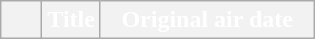<table class=wikitable style="background:#FFFFFF">
<tr style="color:#FFFFFF">
<th style="background:#; width:20px"></th>
<th style="background:#">Title</th>
<th style="background:#; width:135px">Original air date<br>

 
 
 

 
 
 
 
 
 
 
 
 
 
 
 
 
 
 
 
 
 

</th>
</tr>
</table>
